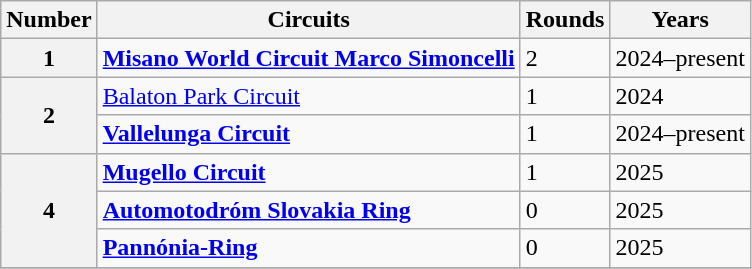<table class="wikitable" style="text-align=center">
<tr>
<th>Number</th>
<th>Circuits</th>
<th>Rounds</th>
<th>Years</th>
</tr>
<tr>
<th>1</th>
<td> <strong><a href='#'>Misano World Circuit Marco Simoncelli</a></strong></td>
<td>2</td>
<td>2024–present</td>
</tr>
<tr>
<th rowspan=2>2</th>
<td> <a href='#'>Balaton Park Circuit</a></td>
<td>1</td>
<td>2024</td>
</tr>
<tr>
<td> <strong><a href='#'>Vallelunga Circuit</a></strong></td>
<td>1</td>
<td>2024–present</td>
</tr>
<tr>
<th rowspan=3>4</th>
<td> <strong><a href='#'>Mugello Circuit</a></strong></td>
<td>1</td>
<td>2025</td>
</tr>
<tr>
<td> <strong><a href='#'>Automotodróm Slovakia Ring</a></strong></td>
<td>0</td>
<td>2025</td>
</tr>
<tr>
<td> <strong><a href='#'>Pannónia-Ring</a></strong></td>
<td>0</td>
<td>2025</td>
</tr>
<tr>
</tr>
</table>
